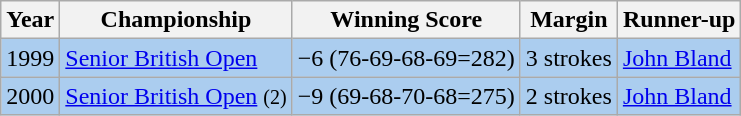<table class="wikitable">
<tr>
<th>Year</th>
<th>Championship</th>
<th>Winning Score</th>
<th>Margin</th>
<th>Runner-up</th>
</tr>
<tr style="background:#ABCDEF;">
<td>1999</td>
<td><a href='#'>Senior British Open</a></td>
<td>−6 (76-69-68-69=282)</td>
<td>3 strokes</td>
<td> <a href='#'>John Bland</a></td>
</tr>
<tr style="background:#ABCDEF;">
<td>2000</td>
<td><a href='#'>Senior British Open</a> <small>(2)</small></td>
<td>−9 (69-68-70-68=275)</td>
<td>2 strokes</td>
<td> <a href='#'>John Bland</a></td>
</tr>
</table>
